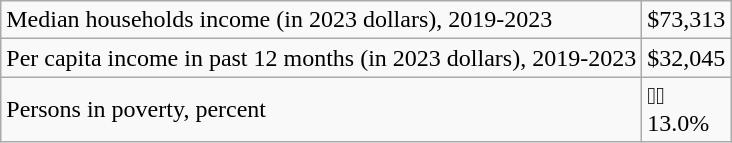<table class="wikitable">
<tr>
<td>Median households income (in 2023 dollars), 2019-2023</td>
<td>$73,313</td>
</tr>
<tr>
<td>Per capita income in past 12 months (in 2023 dollars), 2019-2023</td>
<td>$32,045</td>
</tr>
<tr>
<td>Persons in poverty, percent</td>
<td><br>13.0%</td>
</tr>
</table>
